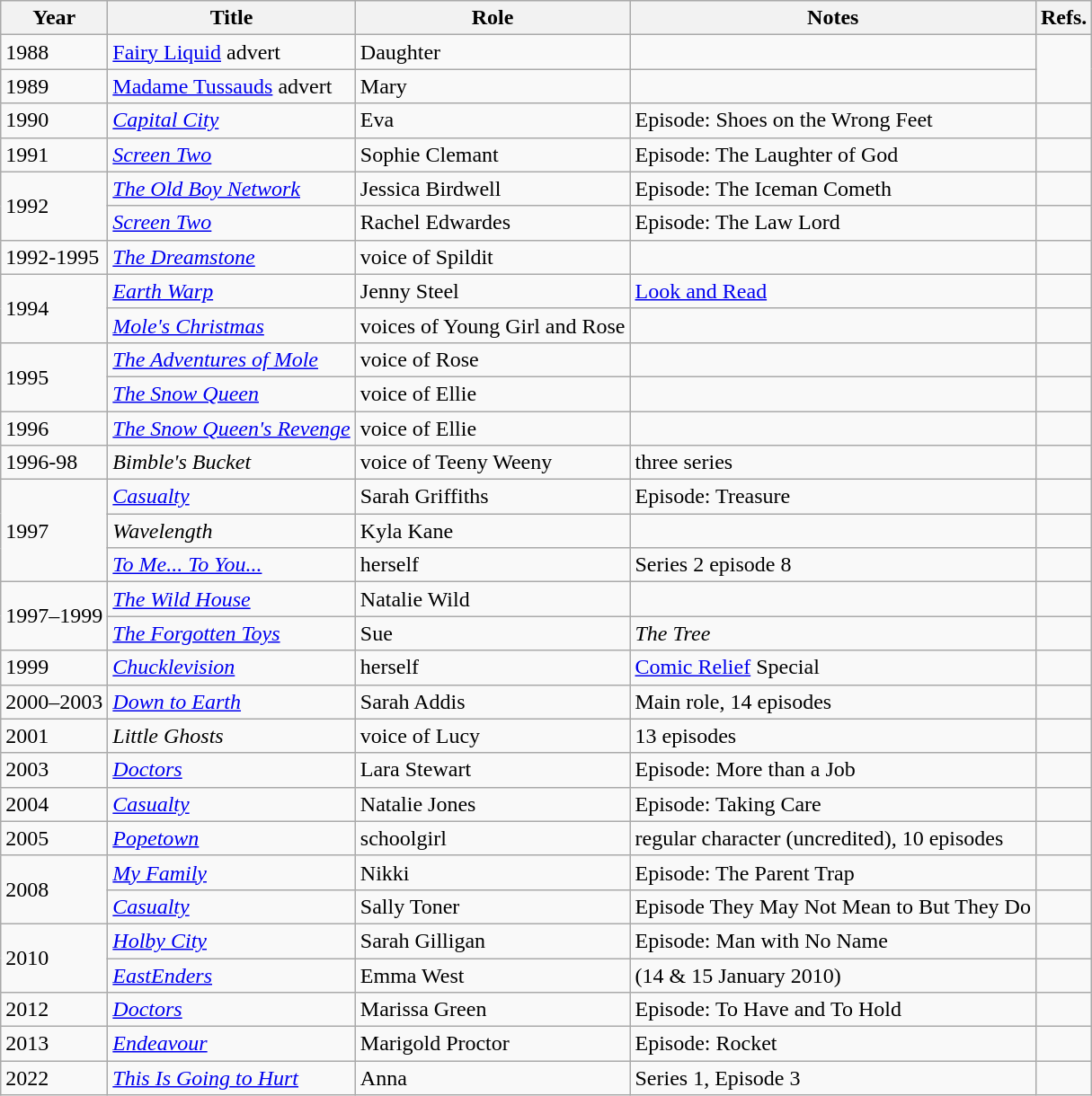<table class="wikitable">
<tr>
<th>Year</th>
<th>Title</th>
<th>Role</th>
<th>Notes</th>
<th>Refs.</th>
</tr>
<tr>
<td>1988</td>
<td><a href='#'>Fairy Liquid</a> advert</td>
<td>Daughter</td>
<td></td>
</tr>
<tr>
<td>1989</td>
<td><a href='#'>Madame Tussauds</a> advert</td>
<td>Mary</td>
<td></td>
</tr>
<tr>
<td>1990</td>
<td><em><a href='#'>Capital City</a></em></td>
<td>Eva</td>
<td>Episode: Shoes on the Wrong Feet</td>
<td></td>
</tr>
<tr>
<td>1991</td>
<td><em><a href='#'>Screen Two</a></em></td>
<td>Sophie Clemant</td>
<td>Episode: The Laughter of God</td>
<td></td>
</tr>
<tr>
<td rowspan="2">1992</td>
<td><em><a href='#'>The Old Boy Network</a></em></td>
<td>Jessica Birdwell</td>
<td>Episode: The Iceman Cometh</td>
<td></td>
</tr>
<tr>
<td><em><a href='#'>Screen Two</a></em></td>
<td>Rachel Edwardes</td>
<td>Episode: The Law Lord</td>
<td></td>
</tr>
<tr>
<td>1992-1995</td>
<td><em><a href='#'>The Dreamstone</a></em></td>
<td>voice of Spildit</td>
<td></td>
<td></td>
</tr>
<tr>
<td rowspan="2">1994</td>
<td><em><a href='#'>Earth Warp</a></em></td>
<td>Jenny Steel</td>
<td><a href='#'>Look and Read</a></td>
<td></td>
</tr>
<tr>
<td><em><a href='#'>Mole's Christmas</a></em></td>
<td>voices of Young Girl and Rose</td>
<td></td>
<td></td>
</tr>
<tr>
<td rowspan="2">1995</td>
<td><em><a href='#'>The Adventures of Mole</a></em></td>
<td>voice of Rose</td>
<td></td>
<td></td>
</tr>
<tr>
<td><em><a href='#'>The Snow Queen</a></em></td>
<td>voice of Ellie</td>
<td></td>
<td></td>
</tr>
<tr>
<td>1996</td>
<td><em><a href='#'>The Snow Queen's Revenge</a></em></td>
<td>voice of Ellie</td>
<td></td>
<td></td>
</tr>
<tr>
<td>1996-98</td>
<td><em>Bimble's Bucket</em></td>
<td>voice of Teeny Weeny</td>
<td>three series</td>
<td></td>
</tr>
<tr>
<td rowspan="3">1997</td>
<td><em><a href='#'>Casualty</a></em></td>
<td>Sarah Griffiths</td>
<td>Episode: Treasure</td>
<td></td>
</tr>
<tr>
<td><em>Wavelength</em></td>
<td>Kyla Kane</td>
<td></td>
<td></td>
</tr>
<tr>
<td><em><a href='#'>To Me... To You... </a></em></td>
<td>herself</td>
<td>Series 2 episode 8</td>
<td></td>
</tr>
<tr>
<td rowspan="2">1997–1999</td>
<td><em><a href='#'>The Wild House</a></em></td>
<td>Natalie Wild</td>
<td></td>
<td></td>
</tr>
<tr>
<td><em><a href='#'>The Forgotten Toys</a></em></td>
<td>Sue</td>
<td><em>The Tree</em></td>
<td></td>
</tr>
<tr>
<td>1999</td>
<td><em><a href='#'>Chucklevision</a></em></td>
<td>herself</td>
<td><a href='#'>Comic Relief</a> Special</td>
<td></td>
</tr>
<tr>
<td>2000–2003</td>
<td><em><a href='#'>Down to Earth</a></em></td>
<td>Sarah Addis</td>
<td>Main role, 14 episodes</td>
<td></td>
</tr>
<tr>
<td>2001</td>
<td><em>Little Ghosts</em></td>
<td>voice of Lucy</td>
<td>13 episodes</td>
<td></td>
</tr>
<tr>
<td>2003</td>
<td><em><a href='#'>Doctors</a></em></td>
<td>Lara Stewart</td>
<td>Episode: More than a Job</td>
<td></td>
</tr>
<tr>
<td>2004</td>
<td><em><a href='#'>Casualty</a></em></td>
<td>Natalie Jones</td>
<td>Episode: Taking Care</td>
<td></td>
</tr>
<tr>
<td>2005</td>
<td><em><a href='#'>Popetown</a></em></td>
<td>schoolgirl</td>
<td>regular character (uncredited), 10 episodes</td>
<td></td>
</tr>
<tr>
<td rowspan="2">2008</td>
<td><em><a href='#'>My Family</a></em></td>
<td>Nikki</td>
<td>Episode: The Parent Trap</td>
<td></td>
</tr>
<tr>
<td><em><a href='#'>Casualty</a></em></td>
<td>Sally Toner</td>
<td>Episode They May Not Mean to But They Do</td>
<td></td>
</tr>
<tr>
<td rowspan="2">2010</td>
<td><em><a href='#'>Holby City</a></em></td>
<td>Sarah Gilligan</td>
<td>Episode: Man with No Name</td>
<td></td>
</tr>
<tr>
<td><em><a href='#'>EastEnders</a></em></td>
<td>Emma West</td>
<td>(14 & 15 January 2010)</td>
<td></td>
</tr>
<tr>
<td>2012</td>
<td><em><a href='#'>Doctors</a></em></td>
<td>Marissa Green</td>
<td>Episode: To Have and To Hold</td>
<td></td>
</tr>
<tr>
<td>2013</td>
<td><em><a href='#'>Endeavour</a></em></td>
<td>Marigold Proctor</td>
<td>Episode: Rocket</td>
<td></td>
</tr>
<tr>
<td>2022</td>
<td><em><a href='#'>This Is Going to Hurt</a></em></td>
<td>Anna</td>
<td>Series 1, Episode 3</td>
<td></td>
</tr>
</table>
